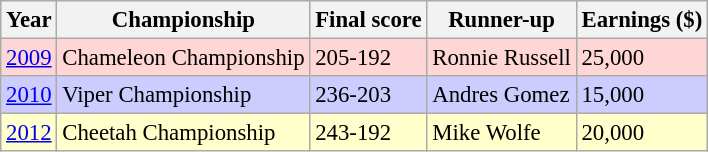<table class="wikitable" style="font-size:95%;">
<tr>
<th>Year</th>
<th>Championship</th>
<th>Final score</th>
<th>Runner-up</th>
<th>Earnings ($)</th>
</tr>
<tr style="background:#ffd6d6;">
<td><a href='#'>2009</a></td>
<td>Chameleon Championship</td>
<td>205-192</td>
<td> Ronnie Russell</td>
<td>25,000</td>
</tr>
<tr style="background:#ccf;">
<td><a href='#'>2010</a></td>
<td>Viper Championship</td>
<td>236-203</td>
<td> Andres Gomez</td>
<td>15,000</td>
</tr>
<tr style="background:#FFFFCC;">
<td><a href='#'>2012</a></td>
<td>Cheetah Championship</td>
<td>243-192</td>
<td> Mike Wolfe</td>
<td>20,000</td>
</tr>
</table>
